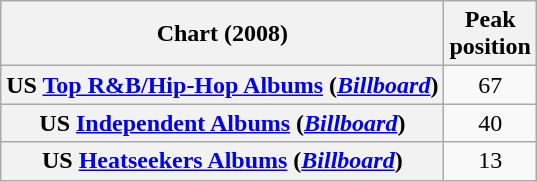<table class="wikitable sortable plainrowheaders" style="text-align:center">
<tr>
<th scope="col">Chart (2008)</th>
<th scope="col">Peak<br>position</th>
</tr>
<tr>
<th scope="row">US <a href='#'>Top R&B/Hip-Hop Albums</a> (<em><a href='#'>Billboard</a></em>)</th>
<td>67</td>
</tr>
<tr>
<th scope="row">US <a href='#'>Independent Albums</a> (<em><a href='#'>Billboard</a></em>)</th>
<td>40</td>
</tr>
<tr>
<th scope="row">US <a href='#'>Heatseekers Albums</a> (<em><a href='#'>Billboard</a></em>)</th>
<td>13</td>
</tr>
</table>
